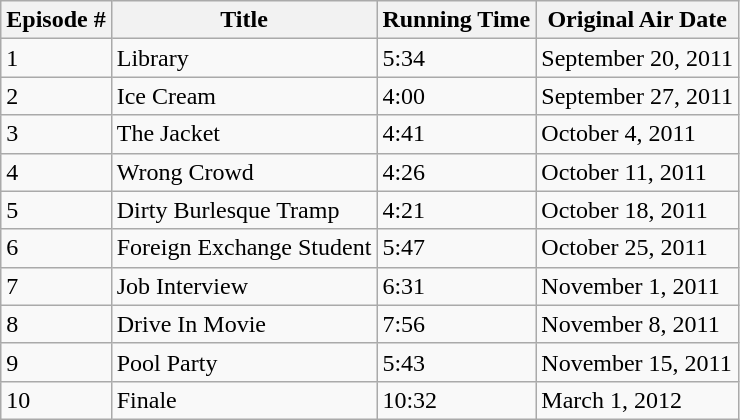<table class="wikitable">
<tr>
<th>Episode #</th>
<th>Title</th>
<th>Running Time</th>
<th>Original Air Date</th>
</tr>
<tr>
<td>1</td>
<td>Library</td>
<td>5:34</td>
<td>September 20, 2011</td>
</tr>
<tr>
<td>2</td>
<td>Ice Cream</td>
<td>4:00</td>
<td>September 27, 2011</td>
</tr>
<tr>
<td>3</td>
<td>The Jacket</td>
<td>4:41</td>
<td>October 4, 2011</td>
</tr>
<tr>
<td>4</td>
<td>Wrong Crowd</td>
<td>4:26</td>
<td>October 11, 2011</td>
</tr>
<tr>
<td>5</td>
<td>Dirty Burlesque Tramp</td>
<td>4:21</td>
<td>October 18, 2011</td>
</tr>
<tr>
<td>6</td>
<td>Foreign Exchange Student</td>
<td>5:47</td>
<td>October 25, 2011</td>
</tr>
<tr>
<td>7</td>
<td>Job Interview</td>
<td>6:31</td>
<td>November 1, 2011</td>
</tr>
<tr>
<td>8</td>
<td>Drive In Movie</td>
<td>7:56</td>
<td>November 8, 2011</td>
</tr>
<tr>
<td>9</td>
<td>Pool Party</td>
<td>5:43</td>
<td>November 15, 2011</td>
</tr>
<tr>
<td>10</td>
<td>Finale</td>
<td>10:32</td>
<td>March 1, 2012</td>
</tr>
</table>
